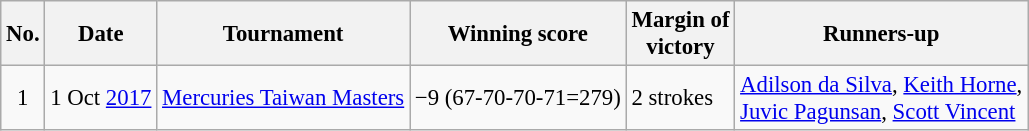<table class="wikitable" style="font-size:95%;">
<tr>
<th>No.</th>
<th>Date</th>
<th>Tournament</th>
<th>Winning score</th>
<th>Margin of<br>victory</th>
<th>Runners-up</th>
</tr>
<tr>
<td align=center>1</td>
<td align=right>1 Oct <a href='#'>2017</a></td>
<td><a href='#'>Mercuries Taiwan Masters</a></td>
<td>−9 (67-70-70-71=279)</td>
<td>2 strokes</td>
<td> <a href='#'>Adilson da Silva</a>,  <a href='#'>Keith Horne</a>,<br> <a href='#'>Juvic Pagunsan</a>,  <a href='#'>Scott Vincent</a></td>
</tr>
</table>
